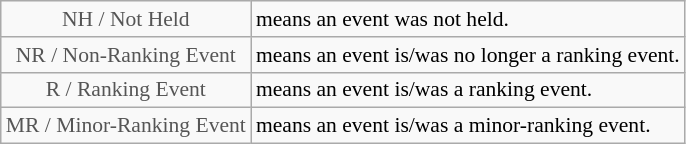<table class="wikitable" style="font-size:90%">
<tr>
<td style="text-align:center; color:#555555;" colspan="4">NH / Not Held</td>
<td>means an event was not held.</td>
</tr>
<tr>
<td style="text-align:center; color:#555555;" colspan="4">NR / Non-Ranking Event</td>
<td>means an event is/was no longer a ranking event.</td>
</tr>
<tr>
<td style="text-align:center; color:#555555;" colspan="4">R / Ranking Event</td>
<td>means an event is/was a ranking event.</td>
</tr>
<tr>
<td style="text-align:center; color:#555555;" colspan="4">MR / Minor-Ranking Event</td>
<td>means an event is/was a minor-ranking event.</td>
</tr>
</table>
